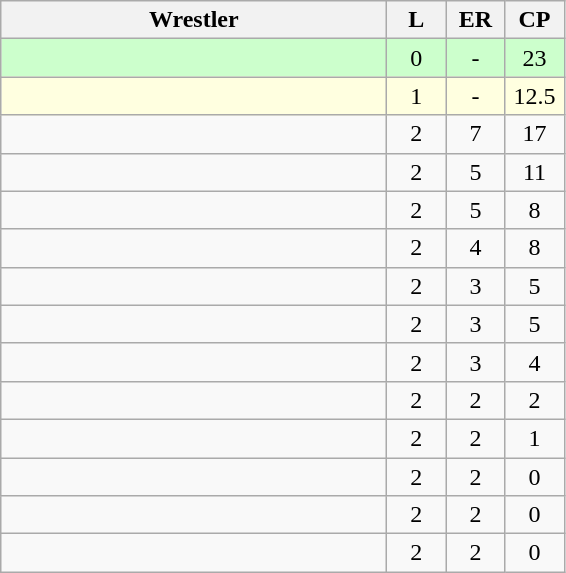<table class="wikitable" style="text-align: center;" |>
<tr>
<th width="250">Wrestler</th>
<th width="32">L</th>
<th width="32">ER</th>
<th width="32">CP</th>
</tr>
<tr bgcolor="ccffcc">
<td style="text-align:left;"></td>
<td>0</td>
<td>-</td>
<td>23</td>
</tr>
<tr bgcolor="lightyellow">
<td style="text-align:left;"></td>
<td>1</td>
<td>-</td>
<td>12.5</td>
</tr>
<tr>
<td style="text-align:left;"></td>
<td>2</td>
<td>7</td>
<td>17</td>
</tr>
<tr>
<td style="text-align:left;"></td>
<td>2</td>
<td>5</td>
<td>11</td>
</tr>
<tr>
<td style="text-align:left;"></td>
<td>2</td>
<td>5</td>
<td>8</td>
</tr>
<tr>
<td style="text-align:left;"></td>
<td>2</td>
<td>4</td>
<td>8</td>
</tr>
<tr>
<td style="text-align:left;"></td>
<td>2</td>
<td>3</td>
<td>5</td>
</tr>
<tr>
<td style="text-align:left;"></td>
<td>2</td>
<td>3</td>
<td>5</td>
</tr>
<tr>
<td style="text-align:left;"></td>
<td>2</td>
<td>3</td>
<td>4</td>
</tr>
<tr>
<td style="text-align:left;"></td>
<td>2</td>
<td>2</td>
<td>2</td>
</tr>
<tr>
<td style="text-align:left;"></td>
<td>2</td>
<td>2</td>
<td>1</td>
</tr>
<tr>
<td style="text-align:left;"></td>
<td>2</td>
<td>2</td>
<td>0</td>
</tr>
<tr>
<td style="text-align:left;"></td>
<td>2</td>
<td>2</td>
<td>0</td>
</tr>
<tr>
<td style="text-align:left;"></td>
<td>2</td>
<td>2</td>
<td>0</td>
</tr>
</table>
